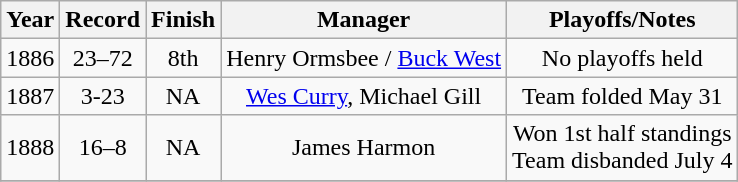<table class="wikitable" style="text-align:center">
<tr>
<th>Year</th>
<th>Record</th>
<th>Finish</th>
<th>Manager</th>
<th>Playoffs/Notes</th>
</tr>
<tr align=center>
<td>1886</td>
<td>23–72</td>
<td>8th</td>
<td>Henry Ormsbee / <a href='#'>Buck West</a></td>
<td>No playoffs held</td>
</tr>
<tr align=center>
<td>1887</td>
<td>3-23</td>
<td>NA</td>
<td><a href='#'>Wes Curry</a>, Michael Gill</td>
<td>Team folded May 31</td>
</tr>
<tr align=center>
<td>1888</td>
<td>16–8</td>
<td>NA</td>
<td>James Harmon</td>
<td>Won 1st half standings <br> Team disbanded July 4</td>
</tr>
<tr align=center>
</tr>
</table>
